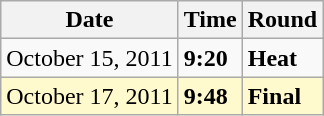<table class="wikitable">
<tr>
<th>Date</th>
<th>Time</th>
<th>Round</th>
</tr>
<tr>
<td>October 15, 2011</td>
<td><strong>9:20</strong></td>
<td><strong>Heat</strong></td>
</tr>
<tr style=background:lemonchiffon>
<td>October 17, 2011</td>
<td><strong>9:48</strong></td>
<td><strong>Final</strong></td>
</tr>
</table>
